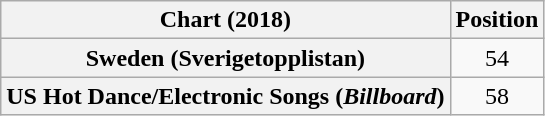<table class="wikitable sortable plainrowheaders">
<tr>
<th scope="col">Chart (2018)</th>
<th scope="col">Position</th>
</tr>
<tr>
<th scope="row">Sweden (Sverigetopplistan)</th>
<td align="center">54</td>
</tr>
<tr>
<th scope="row">US Hot Dance/Electronic Songs (<em>Billboard</em>)</th>
<td style="text-align:center;">58</td>
</tr>
</table>
